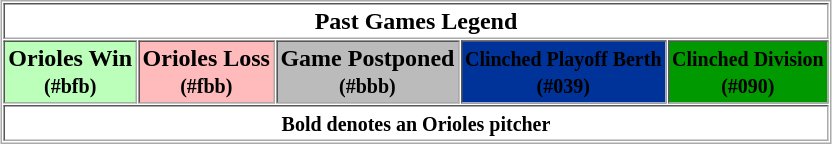<table border="1" cellpadding="2" cellspacing="1" style="margin:auto; border:1px solid #aaa;">
<tr>
<th colspan="5">Past Games Legend</th>
</tr>
<tr>
<th style="background:#bfb;">Orioles Win <br><small>(#bfb)</small></th>
<th style="background:#fbb;">Orioles Loss <br><small>(#fbb)</small></th>
<th style="background:#bbb;">Game Postponed <br><small>(#bbb)</small></th>
<th style="background:#039;"><strong><small><span>Clinched Playoff Berth</span></small></strong> <br><small><span>(#039)</span></small></th>
<th style="background:#090;"><strong><small><span>Clinched Division</span></small></strong> <br><small><span>(#090)</span></small></th>
</tr>
<tr>
<th colspan="5"><strong><small>Bold denotes an Orioles pitcher</small></strong></th>
</tr>
</table>
